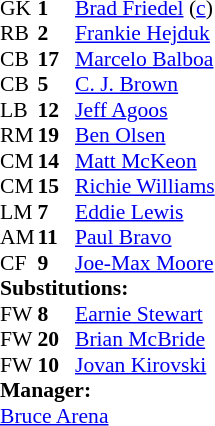<table style="font-size: 90%" cellspacing="0" cellpadding="0">
<tr>
<th width=25></th>
<th width=25></th>
</tr>
<tr>
<td>GK</td>
<td><strong>1</strong></td>
<td><a href='#'>Brad Friedel</a> (<a href='#'>c</a>)</td>
</tr>
<tr>
<td>RB</td>
<td><strong>2</strong></td>
<td><a href='#'>Frankie Hejduk</a></td>
<td></td>
</tr>
<tr>
<td>CB</td>
<td><strong>17</strong></td>
<td><a href='#'>Marcelo Balboa</a></td>
</tr>
<tr>
<td>CB</td>
<td><strong>5</strong></td>
<td><a href='#'>C. J. Brown</a></td>
</tr>
<tr>
<td>LB</td>
<td><strong>12</strong></td>
<td><a href='#'>Jeff Agoos</a></td>
<td></td>
</tr>
<tr>
<td>RM</td>
<td><strong>19</strong></td>
<td><a href='#'>Ben Olsen</a></td>
<td></td>
<td></td>
</tr>
<tr>
<td>CM</td>
<td><strong>14</strong></td>
<td><a href='#'>Matt McKeon</a></td>
</tr>
<tr>
<td>CM</td>
<td><strong>15</strong></td>
<td><a href='#'>Richie Williams</a></td>
</tr>
<tr>
<td>LM</td>
<td><strong>7</strong></td>
<td><a href='#'>Eddie Lewis</a></td>
</tr>
<tr>
<td>AM</td>
<td><strong>11</strong></td>
<td><a href='#'>Paul Bravo</a></td>
<td></td>
<td></td>
</tr>
<tr>
<td>CF</td>
<td><strong>9</strong></td>
<td><a href='#'>Joe-Max Moore</a></td>
<td></td>
<td></td>
</tr>
<tr>
<td colspan=3><strong>Substitutions:</strong></td>
</tr>
<tr>
<td>FW</td>
<td><strong>8</strong></td>
<td><a href='#'>Earnie Stewart</a></td>
<td></td>
<td></td>
</tr>
<tr>
<td>FW</td>
<td><strong>20</strong></td>
<td><a href='#'>Brian McBride</a></td>
<td></td>
<td></td>
</tr>
<tr>
<td>FW</td>
<td><strong>10</strong></td>
<td><a href='#'>Jovan Kirovski</a></td>
<td></td>
<td></td>
</tr>
<tr>
<td colspan=3><strong>Manager:</strong></td>
</tr>
<tr>
<td colspan=3><a href='#'>Bruce Arena</a></td>
</tr>
</table>
